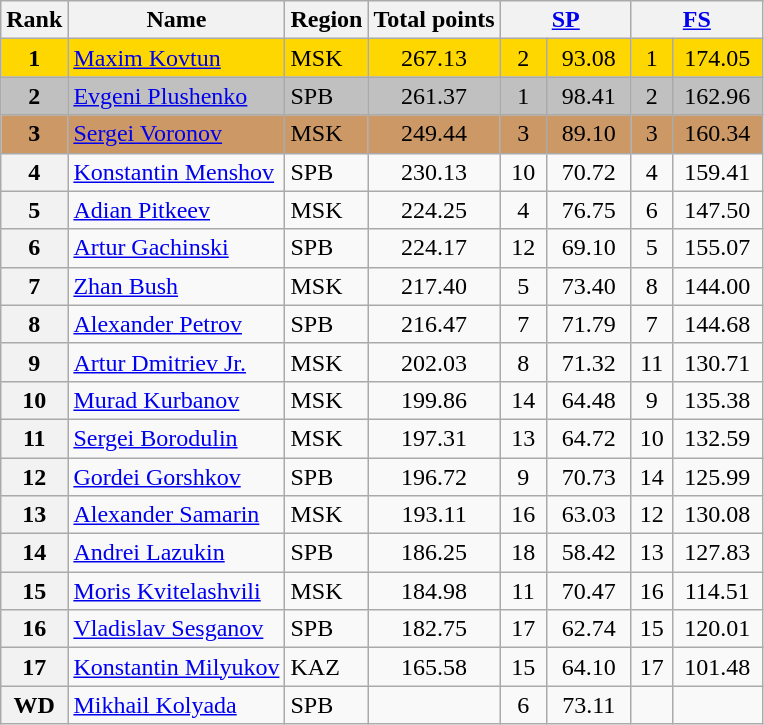<table class="wikitable sortable">
<tr>
<th>Rank</th>
<th>Name</th>
<th>Region</th>
<th>Total points</th>
<th colspan=2 width=80px><a href='#'>SP</a></th>
<th colspan=2 width=80px><a href='#'>FS</a></th>
</tr>
<tr bgcolor=gold>
<td align=center><strong>1</strong></td>
<td><a href='#'>Maxim Kovtun</a></td>
<td>MSK</td>
<td align=center>267.13</td>
<td align=center>2</td>
<td align=center>93.08</td>
<td align=center>1</td>
<td align=center>174.05</td>
</tr>
<tr bgcolor=silver>
<td align=center><strong>2</strong></td>
<td><a href='#'>Evgeni Plushenko</a></td>
<td>SPB</td>
<td align=center>261.37</td>
<td align=center>1</td>
<td align=center>98.41</td>
<td align=center>2</td>
<td align=center>162.96</td>
</tr>
<tr bgcolor=cc9966>
<td align=center><strong>3</strong></td>
<td><a href='#'>Sergei Voronov</a></td>
<td>MSK</td>
<td align=center>249.44</td>
<td align=center>3</td>
<td align=center>89.10</td>
<td align=center>3</td>
<td align=center>160.34</td>
</tr>
<tr>
<th>4</th>
<td><a href='#'>Konstantin Menshov</a></td>
<td>SPB</td>
<td align=center>230.13</td>
<td align=center>10</td>
<td align=center>70.72</td>
<td align=center>4</td>
<td align=center>159.41</td>
</tr>
<tr>
<th>5</th>
<td><a href='#'>Adian Pitkeev</a></td>
<td>MSK</td>
<td align=center>224.25</td>
<td align=center>4</td>
<td align=center>76.75</td>
<td align=center>6</td>
<td align=center>147.50</td>
</tr>
<tr>
<th>6</th>
<td><a href='#'>Artur Gachinski</a></td>
<td>SPB</td>
<td align=center>224.17</td>
<td align=center>12</td>
<td align=center>69.10</td>
<td align=center>5</td>
<td align=center>155.07</td>
</tr>
<tr>
<th>7</th>
<td><a href='#'>Zhan Bush</a></td>
<td>MSK</td>
<td align=center>217.40</td>
<td align=center>5</td>
<td align=center>73.40</td>
<td align=center>8</td>
<td align=center>144.00</td>
</tr>
<tr>
<th>8</th>
<td><a href='#'>Alexander Petrov</a></td>
<td>SPB</td>
<td align=center>216.47</td>
<td align=center>7</td>
<td align=center>71.79</td>
<td align=center>7</td>
<td align=center>144.68</td>
</tr>
<tr>
<th>9</th>
<td><a href='#'>Artur Dmitriev Jr.</a></td>
<td>MSK</td>
<td align=center>202.03</td>
<td align=center>8</td>
<td align=center>71.32</td>
<td align=center>11</td>
<td align=center>130.71</td>
</tr>
<tr>
<th>10</th>
<td><a href='#'>Murad Kurbanov</a></td>
<td>MSK</td>
<td align=center>199.86</td>
<td align=center>14</td>
<td align=center>64.48</td>
<td align=center>9</td>
<td align=center>135.38</td>
</tr>
<tr>
<th>11</th>
<td><a href='#'>Sergei Borodulin</a></td>
<td>MSK</td>
<td align=center>197.31</td>
<td align=center>13</td>
<td align=center>64.72</td>
<td align=center>10</td>
<td align=center>132.59</td>
</tr>
<tr>
<th>12</th>
<td><a href='#'>Gordei Gorshkov</a></td>
<td>SPB</td>
<td align=center>196.72</td>
<td align=center>9</td>
<td align=center>70.73</td>
<td align=center>14</td>
<td align=center>125.99</td>
</tr>
<tr>
<th>13</th>
<td><a href='#'>Alexander Samarin</a></td>
<td>MSK</td>
<td align=center>193.11</td>
<td align=center>16</td>
<td align=center>63.03</td>
<td align=center>12</td>
<td align=center>130.08</td>
</tr>
<tr>
<th>14</th>
<td><a href='#'>Andrei Lazukin</a></td>
<td>SPB</td>
<td align=center>186.25</td>
<td align=center>18</td>
<td align=center>58.42</td>
<td align=center>13</td>
<td align=center>127.83</td>
</tr>
<tr>
<th>15</th>
<td><a href='#'>Moris Kvitelashvili</a></td>
<td>MSK</td>
<td align=center>184.98</td>
<td align=center>11</td>
<td align=center>70.47</td>
<td align=center>16</td>
<td align=center>114.51</td>
</tr>
<tr>
<th>16</th>
<td><a href='#'>Vladislav Sesganov</a></td>
<td>SPB</td>
<td align=center>182.75</td>
<td align=center>17</td>
<td align=center>62.74</td>
<td align=center>15</td>
<td align=center>120.01</td>
</tr>
<tr>
<th>17</th>
<td><a href='#'>Konstantin Milyukov</a></td>
<td>KAZ</td>
<td align=center>165.58</td>
<td align=center>15</td>
<td align=center>64.10</td>
<td align=center>17</td>
<td align=center>101.48</td>
</tr>
<tr>
<th>WD</th>
<td><a href='#'>Mikhail Kolyada</a></td>
<td>SPB</td>
<td></td>
<td align=center>6</td>
<td align=center>73.11</td>
<td></td>
<td></td>
</tr>
</table>
